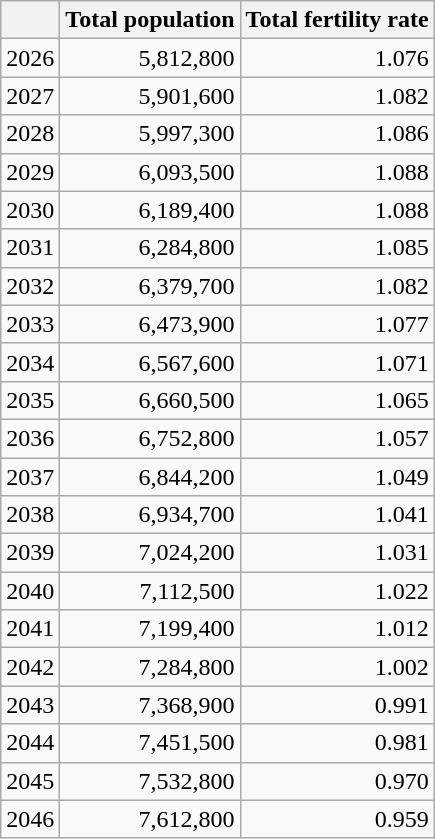<table class="wikitable sortable" style="text-align: right;">
<tr>
<th></th>
<th>Total population</th>
<th>Total fertility rate</th>
</tr>
<tr>
<td>2026</td>
<td>5,812,800</td>
<td>1.076</td>
</tr>
<tr>
<td>2027</td>
<td>5,901,600</td>
<td>1.082</td>
</tr>
<tr>
<td>2028</td>
<td>5,997,300</td>
<td>1.086</td>
</tr>
<tr>
<td>2029</td>
<td>6,093,500</td>
<td>1.088</td>
</tr>
<tr>
<td>2030</td>
<td>6,189,400</td>
<td>1.088</td>
</tr>
<tr>
<td>2031</td>
<td>6,284,800</td>
<td>1.085</td>
</tr>
<tr>
<td>2032</td>
<td>6,379,700</td>
<td>1.082</td>
</tr>
<tr>
<td>2033</td>
<td>6,473,900</td>
<td>1.077</td>
</tr>
<tr>
<td>2034</td>
<td>6,567,600</td>
<td>1.071</td>
</tr>
<tr>
<td>2035</td>
<td>6,660,500</td>
<td>1.065</td>
</tr>
<tr>
<td>2036</td>
<td>6,752,800</td>
<td>1.057</td>
</tr>
<tr>
<td>2037</td>
<td>6,844,200</td>
<td>1.049</td>
</tr>
<tr>
<td>2038</td>
<td>6,934,700</td>
<td>1.041</td>
</tr>
<tr>
<td>2039</td>
<td>7,024,200</td>
<td>1.031</td>
</tr>
<tr>
<td>2040</td>
<td>7,112,500</td>
<td>1.022</td>
</tr>
<tr>
<td>2041</td>
<td>7,199,400</td>
<td>1.012</td>
</tr>
<tr>
<td>2042</td>
<td>7,284,800</td>
<td>1.002</td>
</tr>
<tr>
<td>2043</td>
<td>7,368,900</td>
<td>0.991</td>
</tr>
<tr>
<td>2044</td>
<td>7,451,500</td>
<td>0.981</td>
</tr>
<tr>
<td>2045</td>
<td>7,532,800</td>
<td>0.970</td>
</tr>
<tr>
<td>2046</td>
<td>7,612,800</td>
<td>0.959</td>
</tr>
</table>
